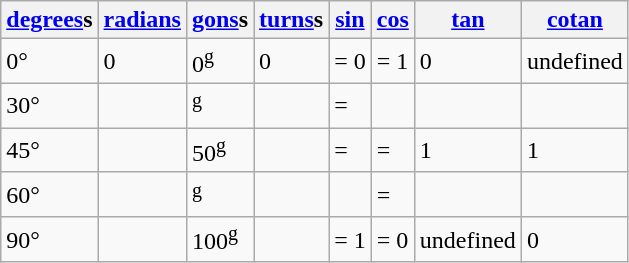<table class="wikitable">
<tr>
<th><a href='#'>degrees</a>s</th>
<th><a href='#'>radians</a></th>
<th><a href='#'>gons</a>s</th>
<th><a href='#'>turns</a>s</th>
<th><a href='#'>sin</a></th>
<th><a href='#'>cos</a></th>
<th><a href='#'>tan</a></th>
<th><a href='#'>cotan</a></th>
</tr>
<tr>
<td>0°</td>
<td>0</td>
<td>0<sup>g</sup></td>
<td>0</td>
<td> = 0</td>
<td> = 1</td>
<td>0</td>
<td>undefined</td>
</tr>
<tr>
<td>30°</td>
<td></td>
<td><sup>g</sup></td>
<td></td>
<td> = </td>
<td></td>
<td></td>
<td></td>
</tr>
<tr>
<td>45°</td>
<td></td>
<td>50<sup>g</sup></td>
<td></td>
<td> = </td>
<td> = </td>
<td>1</td>
<td>1</td>
</tr>
<tr>
<td>60°</td>
<td></td>
<td><sup>g</sup></td>
<td></td>
<td></td>
<td> = </td>
<td></td>
<td></td>
</tr>
<tr>
<td>90°</td>
<td></td>
<td>100<sup>g</sup></td>
<td></td>
<td> = 1</td>
<td> = 0</td>
<td>undefined</td>
<td>0</td>
</tr>
</table>
